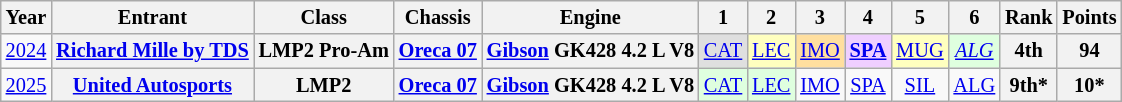<table class="wikitable" style="text-align:center; font-size:85%">
<tr>
<th>Year</th>
<th>Entrant</th>
<th>Class</th>
<th>Chassis</th>
<th>Engine</th>
<th>1</th>
<th>2</th>
<th>3</th>
<th>4</th>
<th>5</th>
<th>6</th>
<th>Rank</th>
<th>Points</th>
</tr>
<tr>
<td><a href='#'>2024</a></td>
<th nowrap><a href='#'>Richard Mille by TDS</a></th>
<th nowrap>LMP2 Pro-Am</th>
<th nowrap><a href='#'>Oreca 07</a></th>
<th nowrap><a href='#'>Gibson</a> GK428 4.2 L V8</th>
<td style="background:#DFDFDF;"><a href='#'>CAT</a><br></td>
<td style="background:#FFFFBF;"><a href='#'>LEC</a><br></td>
<td style="background:#FFDF9F;"><a href='#'>IMO</a><br></td>
<td style="background:#EFCFFF;"><strong><a href='#'>SPA</a></strong><br></td>
<td style="background:#FFFFBF;"><a href='#'>MUG</a><br></td>
<td style="background:#DFFFDF;"><em><a href='#'>ALG</a></em><br></td>
<th>4th</th>
<th>94</th>
</tr>
<tr>
<td><a href='#'>2025</a></td>
<th><a href='#'>United Autosports</a></th>
<th>LMP2</th>
<th><a href='#'>Oreca 07</a></th>
<th><a href='#'>Gibson</a> GK428 4.2 L V8</th>
<td style="background:#DFFFDF;"><a href='#'>CAT</a><br></td>
<td style="background:#DFFFDF;"><a href='#'>LEC</a><br></td>
<td style="background:#;"><a href='#'>IMO</a><br></td>
<td style="background:#;"><a href='#'>SPA</a><br></td>
<td style="background:#;"><a href='#'>SIL</a><br></td>
<td style="background:#;"><a href='#'>ALG</a><br></td>
<th>9th*</th>
<th>10*</th>
</tr>
</table>
